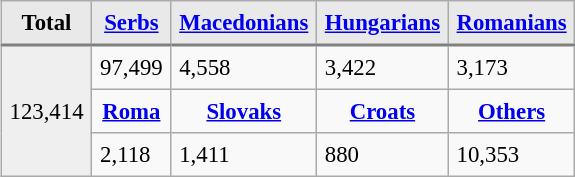<table border="1" cellpadding="5" cellspacing="0" style="margin: 10px 0 10px 25px; background: #f9f9f9; border: 1px #AAA solid; border-collapse: collapse; font-size: 95%; float: center;">
<tr>
<th style="background: #E9E9E9; border-bottom: 2px solid gray;"><strong>Total</strong></th>
<th style="background: #E9E9E9; border-bottom: 2px solid gray;"><a href='#'>Serbs</a></th>
<th style="background: #E9E9E9; border-bottom: 2px solid gray;"><a href='#'>Macedonians</a></th>
<th style="background: #E9E9E9; border-bottom: 2px solid gray;"><a href='#'>Hungarians</a></th>
<th style="background: #E9E9E9; border-bottom: 2px solid gray;"><a href='#'>Romanians</a></th>
</tr>
<tr>
<td rowspan="3" style="background: #efefef;">123,414</td>
<td>97,499</td>
<td>4,558</td>
<td>3,422</td>
<td>3,173</td>
</tr>
<tr>
<th><a href='#'>Roma</a></th>
<th><a href='#'>Slovaks</a></th>
<th><a href='#'>Croats</a></th>
<th><a href='#'>Others</a></th>
</tr>
<tr>
<td>2,118</td>
<td>1,411</td>
<td>880</td>
<td>10,353</td>
</tr>
</table>
